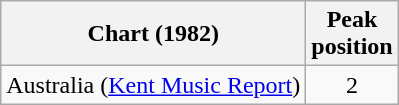<table class="wikitable">
<tr>
<th>Chart (1982)</th>
<th>Peak<br>position</th>
</tr>
<tr>
<td>Australia (<a href='#'>Kent Music Report</a>)</td>
<td align="center">2</td>
</tr>
</table>
